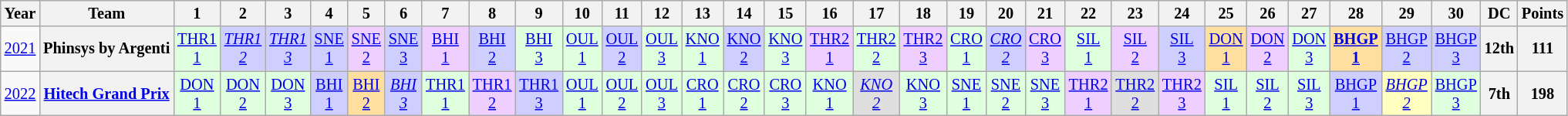<table class="wikitable" style="text-align:center; font-size:85%">
<tr>
<th>Year</th>
<th>Team</th>
<th>1</th>
<th>2</th>
<th>3</th>
<th>4</th>
<th>5</th>
<th>6</th>
<th>7</th>
<th>8</th>
<th>9</th>
<th>10</th>
<th>11</th>
<th>12</th>
<th>13</th>
<th>14</th>
<th>15</th>
<th>16</th>
<th>17</th>
<th>18</th>
<th>19</th>
<th>20</th>
<th>21</th>
<th>22</th>
<th>23</th>
<th>24</th>
<th>25</th>
<th>26</th>
<th>27</th>
<th>28</th>
<th>29</th>
<th>30</th>
<th>DC</th>
<th>Points</th>
</tr>
<tr>
<td><a href='#'>2021</a></td>
<th nowrap>Phinsys by Argenti</th>
<td style="background:#DFFFDF;"><a href='#'>THR1<br>1</a><br></td>
<td style="background:#CFCFFF;"><em><a href='#'>THR1<br>2</a></em><br></td>
<td style="background:#CFCFFF;"><em><a href='#'>THR1<br>3</a></em><br></td>
<td style="background:#CFCFFF;"><a href='#'>SNE<br>1</a><br></td>
<td style="background:#EFCFFF;"><a href='#'>SNE<br>2</a><br></td>
<td style="background:#CFCFFF;"><a href='#'>SNE<br>3</a><br></td>
<td style="background:#EFCFFF;"><a href='#'>BHI<br>1</a><br></td>
<td style="background:#CFCFFF;"><a href='#'>BHI<br>2</a><br></td>
<td style="background:#DFFFDF;"><a href='#'>BHI<br>3</a><br></td>
<td style="background:#DFFFDF;"><a href='#'>OUL<br>1</a><br></td>
<td style="background:#CFCFFF;"><a href='#'>OUL<br>2</a><br></td>
<td style="background:#DFFFDF;"><a href='#'>OUL<br>3</a><br></td>
<td style="background:#DFFFDF;"><a href='#'>KNO<br>1</a><br></td>
<td style="background:#CFCFFF;"><a href='#'>KNO<br>2</a><br></td>
<td style="background:#DFFFDF;"><a href='#'>KNO<br>3</a><br></td>
<td style="background:#EFCFFF;"><a href='#'>THR2<br>1</a><br></td>
<td style="background:#DFFFDF;"><a href='#'>THR2<br>2</a><br></td>
<td style="background:#EFCFFF;"><a href='#'>THR2<br>3</a><br></td>
<td style="background:#DFFFDF;"><a href='#'>CRO<br>1</a><br></td>
<td style="background:#CFCFFF;"><em><a href='#'>CRO<br>2</a></em><br></td>
<td style="background:#EFCFFF;"><a href='#'>CRO<br>3</a><br></td>
<td style="background:#DFFFDF;"><a href='#'>SIL<br>1</a><br></td>
<td style="background:#EFCFFF;"><a href='#'>SIL<br>2</a><br></td>
<td style="background:#CFCFFF;"><a href='#'>SIL<br>3</a><br></td>
<td style="background:#FFDF9F;"><a href='#'>DON<br>1</a><br></td>
<td style="background:#EFCFFF;"><a href='#'>DON<br>2</a><br></td>
<td style="background:#DFFFDF;"><a href='#'>DON<br>3</a><br></td>
<td style="background:#FFDF9F;"><strong><a href='#'>BHGP<br>1</a></strong><br></td>
<td style="background:#CFCFFF;"><a href='#'>BHGP<br>2</a><br></td>
<td style="background:#CFCFFF;"><a href='#'>BHGP<br>3</a><br></td>
<th>12th</th>
<th>111</th>
</tr>
<tr>
<td><a href='#'>2022</a></td>
<th nowrap><a href='#'>Hitech Grand Prix</a></th>
<td style="background:#DFFFDF;"><a href='#'>DON<br>1</a><br></td>
<td style="background:#DFFFDF;"><a href='#'>DON<br>2</a><br></td>
<td style="background:#DFFFDF;"><a href='#'>DON<br>3</a><br></td>
<td style="background:#CFCFFF;"><a href='#'>BHI<br>1</a><br></td>
<td style="background:#FFDF9F;"><a href='#'>BHI<br>2</a><br></td>
<td style="background:#CFCFFF;"><em><a href='#'>BHI<br>3</a></em><br></td>
<td style="background:#DFFFDF;"><a href='#'>THR1<br>1</a><br></td>
<td style="background:#EFCFFF;"><a href='#'>THR1<br>2</a><br></td>
<td style="background:#CFCFFF;"><a href='#'>THR1<br>3</a><br></td>
<td style="background:#DFFFDF;"><a href='#'>OUL<br>1</a><br></td>
<td style="background:#DFFFDF;"><a href='#'>OUL<br>2</a><br></td>
<td style="background:#DFFFDF;"><a href='#'>OUL<br>3</a><br></td>
<td style="background:#DFFFDF;"><a href='#'>CRO<br>1</a><br></td>
<td style="background:#DFFFDF;"><a href='#'>CRO<br>2</a><br></td>
<td style="background:#DFFFDF;"><a href='#'>CRO<br>3</a><br></td>
<td style="background:#DFFFDF;"><a href='#'>KNO<br>1</a><br></td>
<td style="background:#DFDFDF;"><em><a href='#'>KNO<br>2</a></em><br></td>
<td style="background:#DFFFDF;"><a href='#'>KNO<br>3</a><br></td>
<td style="background:#DFFFDF;"><a href='#'>SNE<br>1</a><br></td>
<td style="background:#DFFFDF;"><a href='#'>SNE<br>2</a><br></td>
<td style="background:#DFFFDF;"><a href='#'>SNE<br>3</a><br></td>
<td style="background:#EFCFFF;"><a href='#'>THR2<br>1</a><br></td>
<td style="background:#DFDFDF;"><a href='#'>THR2<br>2</a><br></td>
<td style="background:#EFCFFF;"><a href='#'>THR2<br>3</a><br></td>
<td style="background:#DFFFDF;"><a href='#'>SIL<br>1</a><br></td>
<td style="background:#DFFFDF;"><a href='#'>SIL<br>2</a><br></td>
<td style="background:#DFFFDF;"><a href='#'>SIL<br>3</a><br></td>
<td style="background:#CFCFFF;"><a href='#'>BHGP<br>1</a><br></td>
<td style="background:#FFFFBF;"><em><a href='#'>BHGP<br>2</a></em><br></td>
<td style="background:#DFFFDF;"><a href='#'>BHGP<br>3</a><br></td>
<th>7th</th>
<th>198</th>
</tr>
</table>
